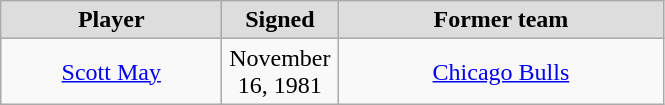<table class="wikitable" style="text-align: center">
<tr style="text-align:center; background:#ddd;">
<td style="width:140px"><strong>Player</strong></td>
<td style="width:70px"><strong>Signed</strong></td>
<td style="width:210px"><strong>Former team</strong></td>
</tr>
<tr>
<td><a href='#'>Scott May</a></td>
<td>November 16, 1981</td>
<td><a href='#'>Chicago Bulls</a></td>
</tr>
</table>
